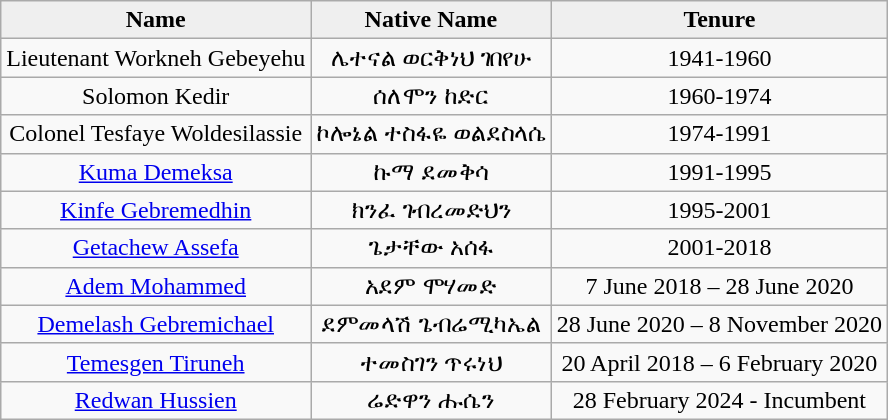<table class="wikitable" style="text-align:center">
<tr>
<th style="background:#efefef;">Name</th>
<th style="background:#efefef;">Native Name</th>
<th style="background:#efefef;">Tenure</th>
</tr>
<tr>
<td>Lieutenant Workneh Gebeyehu</td>
<td>ሌተናል ወርቅነህ ገበየሁ</td>
<td>1941-1960</td>
</tr>
<tr>
<td>Solomon Kedir</td>
<td>ሰለሞን ከድር</td>
<td>1960-1974</td>
</tr>
<tr>
<td>Colonel Tesfaye Woldesilassie</td>
<td>ኮሎኔል ተስፋዬ ወልደስላሴ</td>
<td>1974-1991</td>
</tr>
<tr>
<td><a href='#'>Kuma Demeksa</a></td>
<td>ኩማ ደመቅሳ</td>
<td>1991-1995</td>
</tr>
<tr>
<td><a href='#'>Kinfe Gebremedhin</a></td>
<td>ክንፈ ገብረመድህን</td>
<td>1995-2001</td>
</tr>
<tr>
<td><a href='#'>Getachew Assefa</a></td>
<td>ጌታቸው አሰፋ</td>
<td>2001-2018</td>
</tr>
<tr>
<td><a href='#'>Adem Mohammed</a></td>
<td>አደም ሞሃመድ</td>
<td>7 June 2018 – 28 June 2020</td>
</tr>
<tr>
<td><a href='#'>Demelash Gebremichael</a></td>
<td>ደምመላሽ ጌብሬሚካኤል</td>
<td>28 June 2020 – 8 November 2020</td>
</tr>
<tr>
<td><a href='#'>Temesgen Tiruneh</a></td>
<td>ተመስገን ጥሩነህ</td>
<td>20 April 2018 – 6 February 2020</td>
</tr>
<tr>
<td><a href='#'>Redwan Hussien</a></td>
<td>ሬድዋን ሑሴን</td>
<td>28 February 2024 - Incumbent</td>
</tr>
</table>
